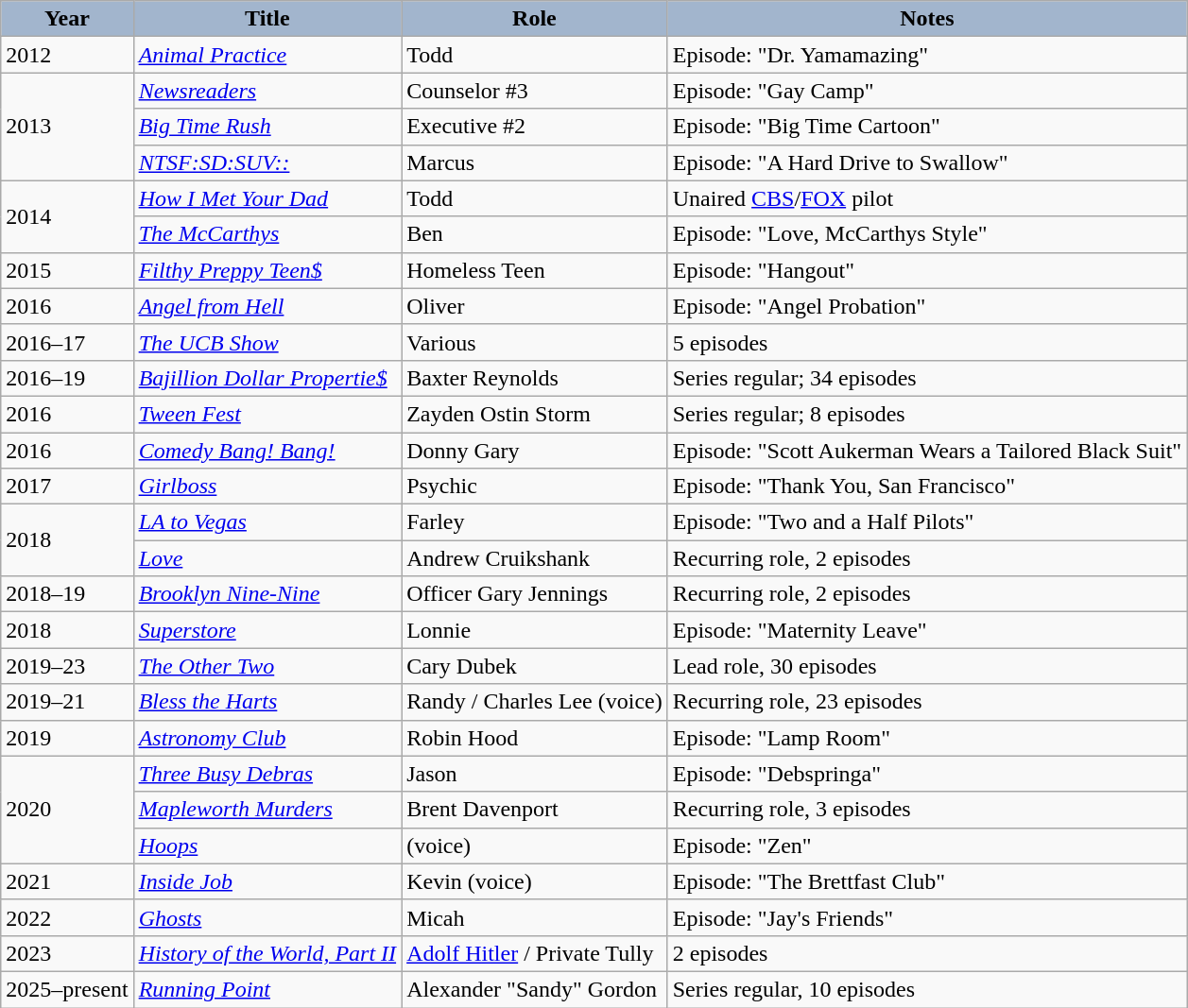<table class="wikitable">
<tr>
<th style="background-color: #A2B5CD;">Year</th>
<th style="background-color: #A2B5CD;">Title</th>
<th style="background-color: #A2B5CD;">Role</th>
<th style="background-color: #A2B5CD;">Notes</th>
</tr>
<tr>
<td>2012</td>
<td><em><a href='#'>Animal Practice</a></em></td>
<td>Todd</td>
<td>Episode: "Dr. Yamamazing"</td>
</tr>
<tr>
<td rowspan="3">2013</td>
<td><em><a href='#'>Newsreaders</a></em></td>
<td>Counselor #3</td>
<td>Episode: "Gay Camp"</td>
</tr>
<tr>
<td><em><a href='#'>Big Time Rush</a></em></td>
<td>Executive #2</td>
<td>Episode: "Big Time Cartoon"</td>
</tr>
<tr>
<td><em><a href='#'>NTSF:SD:SUV::</a></em></td>
<td>Marcus</td>
<td>Episode: "A Hard Drive to Swallow"</td>
</tr>
<tr>
<td rowspan="2">2014</td>
<td><em><a href='#'>How I Met Your Dad</a></em></td>
<td>Todd</td>
<td>Unaired <a href='#'>CBS</a>/<a href='#'>FOX</a> pilot</td>
</tr>
<tr>
<td><em><a href='#'>The McCarthys</a></em></td>
<td>Ben</td>
<td>Episode: "Love, McCarthys Style"</td>
</tr>
<tr>
<td>2015</td>
<td><em><a href='#'>Filthy Preppy Teen$</a></em></td>
<td>Homeless Teen</td>
<td>Episode: "Hangout"</td>
</tr>
<tr>
<td>2016</td>
<td><em><a href='#'>Angel from Hell</a></em></td>
<td>Oliver</td>
<td>Episode: "Angel Probation"</td>
</tr>
<tr>
<td>2016–17</td>
<td><em><a href='#'>The UCB Show</a></em></td>
<td>Various</td>
<td>5 episodes</td>
</tr>
<tr>
<td>2016–19</td>
<td><em><a href='#'>Bajillion Dollar Propertie$</a></em></td>
<td>Baxter Reynolds</td>
<td>Series regular; 34 episodes</td>
</tr>
<tr>
<td>2016</td>
<td><em><a href='#'>Tween Fest</a></em></td>
<td>Zayden Ostin Storm</td>
<td>Series regular; 8 episodes</td>
</tr>
<tr>
<td>2016</td>
<td><em><a href='#'>Comedy Bang! Bang!</a></em></td>
<td>Donny Gary</td>
<td>Episode: "Scott Aukerman Wears a Tailored Black Suit"</td>
</tr>
<tr>
<td>2017</td>
<td><em><a href='#'>Girlboss</a></em></td>
<td>Psychic</td>
<td>Episode: "Thank You, San Francisco"</td>
</tr>
<tr>
<td rowspan="2">2018</td>
<td><em><a href='#'>LA to Vegas</a></em></td>
<td>Farley</td>
<td>Episode: "Two and a Half Pilots"</td>
</tr>
<tr>
<td><em><a href='#'>Love</a></em></td>
<td>Andrew Cruikshank</td>
<td>Recurring role, 2 episodes</td>
</tr>
<tr>
<td>2018–19</td>
<td><em><a href='#'>Brooklyn Nine-Nine</a></em></td>
<td>Officer Gary Jennings</td>
<td>Recurring role, 2 episodes</td>
</tr>
<tr>
<td>2018</td>
<td><em><a href='#'>Superstore</a></em></td>
<td>Lonnie</td>
<td>Episode: "Maternity Leave"</td>
</tr>
<tr>
<td>2019–23</td>
<td><em><a href='#'>The Other Two</a></em></td>
<td>Cary Dubek</td>
<td>Lead role, 30 episodes</td>
</tr>
<tr>
<td>2019–21</td>
<td><em><a href='#'>Bless the Harts</a></em></td>
<td>Randy / Charles Lee (voice)</td>
<td>Recurring role, 23 episodes</td>
</tr>
<tr>
<td>2019</td>
<td><em><a href='#'>Astronomy Club</a></em></td>
<td>Robin Hood</td>
<td>Episode: "Lamp Room"</td>
</tr>
<tr>
<td rowspan="3">2020</td>
<td><em><a href='#'>Three Busy Debras</a></em></td>
<td>Jason</td>
<td>Episode: "Debspringa"</td>
</tr>
<tr>
<td><em><a href='#'>Mapleworth Murders</a></em></td>
<td>Brent Davenport</td>
<td>Recurring role, 3 episodes</td>
</tr>
<tr>
<td><em><a href='#'>Hoops</a></em></td>
<td>(voice)</td>
<td>Episode: "Zen"</td>
</tr>
<tr>
<td>2021</td>
<td><em><a href='#'>Inside Job</a></em></td>
<td>Kevin (voice)</td>
<td>Episode: "The Brettfast Club"</td>
</tr>
<tr>
<td>2022</td>
<td><a href='#'><em>Ghosts</em></a></td>
<td>Micah</td>
<td>Episode: "Jay's Friends"</td>
</tr>
<tr>
<td>2023</td>
<td><em><a href='#'>History of the World, Part II</a></em></td>
<td><a href='#'>Adolf Hitler</a> / Private Tully</td>
<td>2 episodes</td>
</tr>
<tr>
<td>2025–present</td>
<td><em><a href='#'>Running Point</a></em></td>
<td>Alexander "Sandy" Gordon</td>
<td>Series regular, 10 episodes</td>
</tr>
</table>
